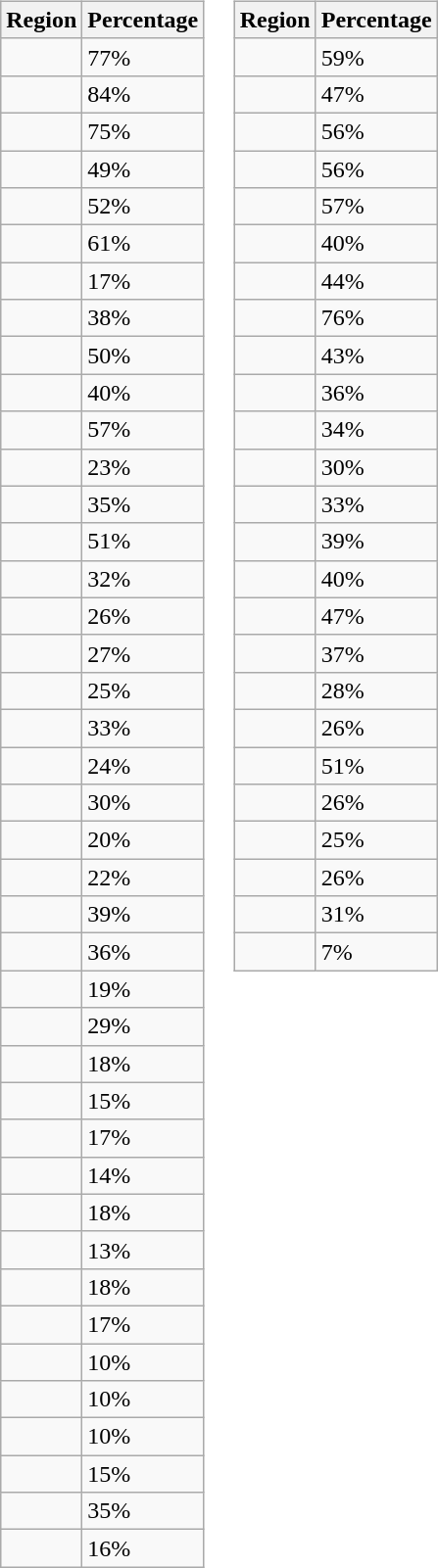<table>
<tr>
<td width="50%" align="center"></td>
<td width="50%" align="center"></td>
</tr>
<tr valign="top">
<td width="50%" align="left" style="max-width:20%"><br><table class="wikitable sortable" style="margin-left:20%;">
<tr>
<th>Region</th>
<th>Percentage</th>
</tr>
<tr>
<td></td>
<td>77%</td>
</tr>
<tr>
<td></td>
<td>84%</td>
</tr>
<tr>
<td></td>
<td>75%</td>
</tr>
<tr>
<td></td>
<td>49%</td>
</tr>
<tr>
<td></td>
<td>52%</td>
</tr>
<tr>
<td></td>
<td>61%</td>
</tr>
<tr>
<td></td>
<td>17%</td>
</tr>
<tr>
<td></td>
<td>38%</td>
</tr>
<tr>
<td></td>
<td>50%</td>
</tr>
<tr>
<td></td>
<td>40%</td>
</tr>
<tr>
<td></td>
<td>57%</td>
</tr>
<tr>
<td></td>
<td>23%</td>
</tr>
<tr>
<td></td>
<td>35%</td>
</tr>
<tr>
<td></td>
<td>51%</td>
</tr>
<tr>
<td></td>
<td>32%</td>
</tr>
<tr>
<td></td>
<td>26%</td>
</tr>
<tr>
<td></td>
<td>27%</td>
</tr>
<tr>
<td></td>
<td>25%</td>
</tr>
<tr>
<td></td>
<td>33%</td>
</tr>
<tr>
<td></td>
<td>24%</td>
</tr>
<tr>
<td></td>
<td>30%</td>
</tr>
<tr>
<td></td>
<td>20%</td>
</tr>
<tr>
<td></td>
<td>22%</td>
</tr>
<tr>
<td></td>
<td>39%</td>
</tr>
<tr>
<td></td>
<td>36%</td>
</tr>
<tr>
<td></td>
<td>19%</td>
</tr>
<tr>
<td></td>
<td>29%</td>
</tr>
<tr>
<td></td>
<td>18%</td>
</tr>
<tr>
<td></td>
<td>15%</td>
</tr>
<tr>
<td></td>
<td>17%</td>
</tr>
<tr>
<td></td>
<td>14%</td>
</tr>
<tr>
<td></td>
<td>18%</td>
</tr>
<tr>
<td></td>
<td>13%</td>
</tr>
<tr>
<td></td>
<td>18%</td>
</tr>
<tr>
<td></td>
<td>17%</td>
</tr>
<tr>
<td></td>
<td>10%</td>
</tr>
<tr>
<td></td>
<td>10%</td>
</tr>
<tr>
<td></td>
<td>10%</td>
</tr>
<tr>
<td></td>
<td>15%</td>
</tr>
<tr>
<td></td>
<td>35%</td>
</tr>
<tr>
<td></td>
<td>16%</td>
</tr>
</table>
</td>
<td width="50%" align="left" style="max-width:20%"><br><table class="wikitable sortable" style="margin-left:20%;">
<tr>
<th>Region</th>
<th>Percentage</th>
</tr>
<tr>
<td></td>
<td>59%</td>
</tr>
<tr>
<td></td>
<td>47%</td>
</tr>
<tr>
<td></td>
<td>56%</td>
</tr>
<tr>
<td></td>
<td>56%</td>
</tr>
<tr>
<td></td>
<td>57%</td>
</tr>
<tr>
<td></td>
<td>40%</td>
</tr>
<tr>
<td></td>
<td>44%</td>
</tr>
<tr>
<td></td>
<td>76%</td>
</tr>
<tr>
<td></td>
<td>43%</td>
</tr>
<tr>
<td></td>
<td>36%</td>
</tr>
<tr>
<td></td>
<td>34%</td>
</tr>
<tr>
<td></td>
<td>30%</td>
</tr>
<tr>
<td></td>
<td>33%</td>
</tr>
<tr>
<td></td>
<td>39%</td>
</tr>
<tr>
<td></td>
<td>40%</td>
</tr>
<tr>
<td></td>
<td>47%</td>
</tr>
<tr>
<td></td>
<td>37%</td>
</tr>
<tr>
<td></td>
<td>28%</td>
</tr>
<tr>
<td></td>
<td>26%</td>
</tr>
<tr>
<td></td>
<td>51%</td>
</tr>
<tr>
<td></td>
<td>26%</td>
</tr>
<tr>
<td></td>
<td>25%</td>
</tr>
<tr>
<td></td>
<td>26%</td>
</tr>
<tr>
<td></td>
<td>31%</td>
</tr>
<tr>
<td></td>
<td>7%</td>
</tr>
</table>
</td>
</tr>
</table>
